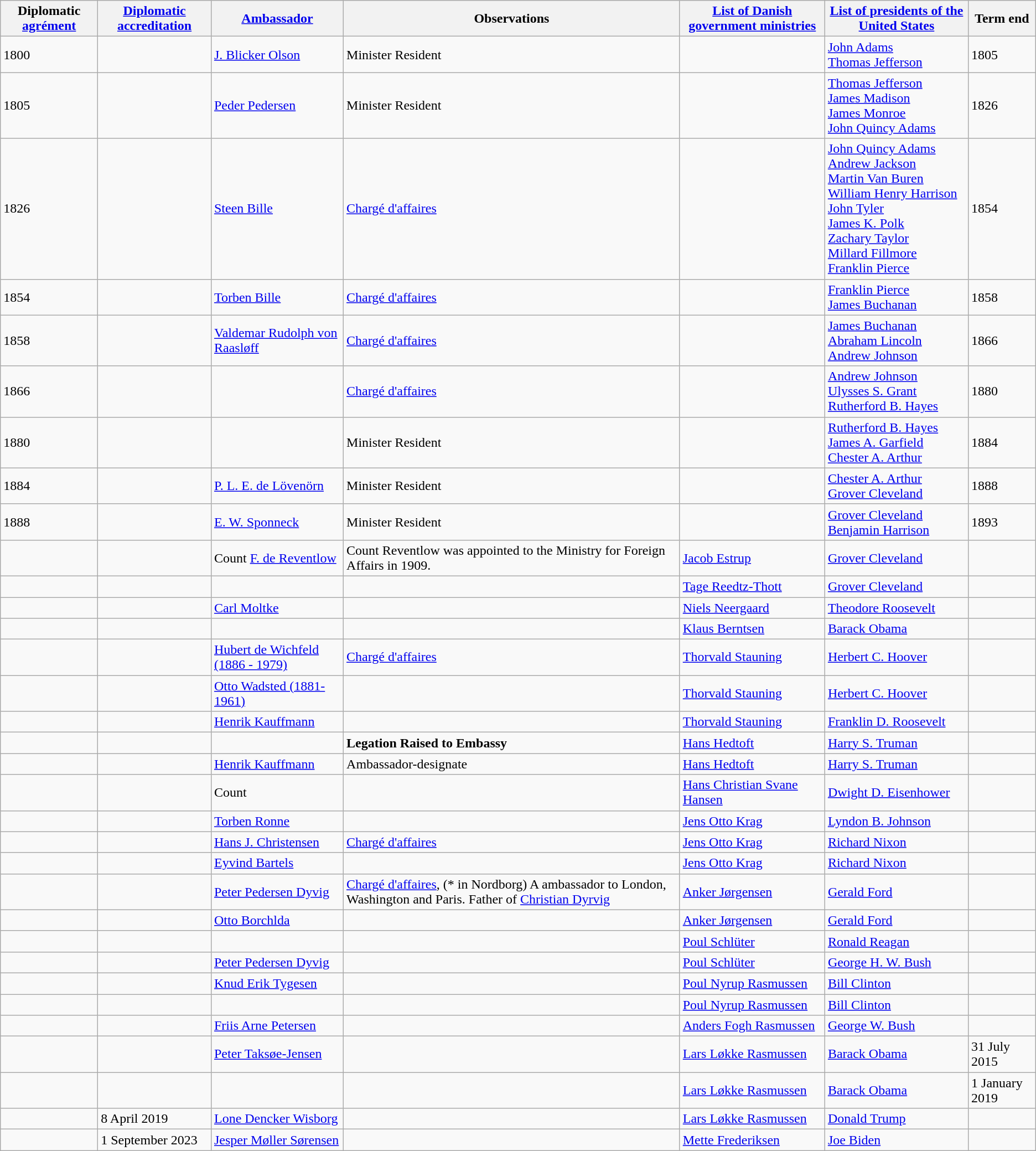<table class="wikitable sortable">
<tr>
<th>Diplomatic <a href='#'>agrément</a></th>
<th><a href='#'>Diplomatic accreditation</a></th>
<th><a href='#'>Ambassador</a></th>
<th>Observations</th>
<th><a href='#'>List of Danish government ministries</a></th>
<th><a href='#'>List of presidents of the United States</a></th>
<th>Term end</th>
</tr>
<tr>
<td>1800</td>
<td></td>
<td><a href='#'>J. Blicker Olson</a></td>
<td>Minister Resident</td>
<td></td>
<td><a href='#'>John Adams</a><br><a href='#'>Thomas Jefferson</a></td>
<td>1805</td>
</tr>
<tr>
<td>1805</td>
<td></td>
<td><a href='#'>Peder Pedersen</a></td>
<td>Minister Resident</td>
<td></td>
<td><a href='#'>Thomas Jefferson</a><br><a href='#'>James Madison</a><br><a href='#'>James Monroe</a><br><a href='#'>John Quincy Adams</a></td>
<td>1826</td>
</tr>
<tr>
<td>1826</td>
<td></td>
<td><a href='#'>Steen Bille</a></td>
<td><a href='#'>Chargé d'affaires</a></td>
<td></td>
<td><a href='#'>John Quincy Adams</a><br><a href='#'>Andrew Jackson</a><br><a href='#'>Martin Van Buren</a><br><a href='#'>William Henry Harrison</a><br><a href='#'>John Tyler</a><br><a href='#'>James K. Polk</a><br><a href='#'>Zachary Taylor</a><br><a href='#'>Millard Fillmore</a><br><a href='#'>Franklin Pierce</a></td>
<td>1854</td>
</tr>
<tr>
<td>1854</td>
<td></td>
<td><a href='#'>Torben Bille</a></td>
<td><a href='#'>Chargé d'affaires</a></td>
<td></td>
<td><a href='#'>Franklin Pierce</a><br><a href='#'>James Buchanan</a></td>
<td>1858</td>
</tr>
<tr>
<td>1858</td>
<td></td>
<td><a href='#'>Valdemar Rudolph von Raasløff</a></td>
<td><a href='#'>Chargé d'affaires</a></td>
<td></td>
<td><a href='#'>James Buchanan</a><br><a href='#'>Abraham Lincoln</a><br><a href='#'>Andrew Johnson</a></td>
<td>1866</td>
</tr>
<tr>
<td>1866</td>
<td></td>
<td></td>
<td><a href='#'>Chargé d'affaires</a></td>
<td></td>
<td><a href='#'>Andrew Johnson</a><br><a href='#'>Ulysses S. Grant</a><br><a href='#'>Rutherford B. Hayes</a></td>
<td>1880</td>
</tr>
<tr>
<td>1880</td>
<td></td>
<td></td>
<td>Minister Resident</td>
<td></td>
<td><a href='#'>Rutherford B. Hayes</a><br><a href='#'>James A. Garfield</a><br><a href='#'>Chester A. Arthur</a></td>
<td>1884</td>
</tr>
<tr>
<td>1884</td>
<td></td>
<td><a href='#'>P. L. E. de Lövenörn</a></td>
<td>Minister Resident</td>
<td></td>
<td><a href='#'>Chester A. Arthur</a><br><a href='#'>Grover Cleveland</a></td>
<td>1888</td>
</tr>
<tr>
<td>1888</td>
<td></td>
<td><a href='#'>E. W. Sponneck</a></td>
<td>Minister Resident</td>
<td></td>
<td><a href='#'>Grover Cleveland</a><br><a href='#'>Benjamin Harrison</a></td>
<td>1893</td>
</tr>
<tr>
<td></td>
<td></td>
<td>Count <a href='#'>F. de Reventlow</a></td>
<td>Count Reventlow was appointed to the Ministry for Foreign Affairs in 1909.</td>
<td><a href='#'>Jacob Estrup</a></td>
<td><a href='#'>Grover Cleveland</a></td>
<td></td>
</tr>
<tr>
<td></td>
<td></td>
<td></td>
<td></td>
<td><a href='#'>Tage Reedtz-Thott</a></td>
<td><a href='#'>Grover Cleveland</a></td>
<td></td>
</tr>
<tr>
<td></td>
<td></td>
<td><a href='#'>Carl Moltke</a></td>
<td></td>
<td><a href='#'>Niels Neergaard</a></td>
<td><a href='#'>Theodore Roosevelt</a></td>
<td></td>
</tr>
<tr>
<td></td>
<td></td>
<td></td>
<td></td>
<td><a href='#'>Klaus Berntsen</a></td>
<td><a href='#'>Barack Obama</a></td>
<td></td>
</tr>
<tr>
<td></td>
<td></td>
<td><a href='#'>Hubert de Wichfeld (1886 - 1979)</a></td>
<td><a href='#'>Chargé d'affaires</a></td>
<td><a href='#'>Thorvald Stauning</a></td>
<td><a href='#'>Herbert C. Hoover</a></td>
<td></td>
</tr>
<tr>
<td></td>
<td></td>
<td><a href='#'>Otto Wadsted (1881-1961)</a></td>
<td></td>
<td><a href='#'>Thorvald Stauning</a></td>
<td><a href='#'>Herbert C. Hoover</a></td>
<td></td>
</tr>
<tr>
<td></td>
<td></td>
<td><a href='#'>Henrik Kauffmann</a></td>
<td></td>
<td><a href='#'>Thorvald Stauning</a></td>
<td><a href='#'>Franklin D. Roosevelt</a></td>
<td></td>
</tr>
<tr>
<td></td>
<td></td>
<td></td>
<td><strong>Legation Raised to Embassy</strong></td>
<td><a href='#'>Hans Hedtoft</a></td>
<td><a href='#'>Harry S. Truman</a></td>
<td></td>
</tr>
<tr>
<td></td>
<td></td>
<td><a href='#'>Henrik Kauffmann</a></td>
<td>Ambassador-designate</td>
<td><a href='#'>Hans Hedtoft</a></td>
<td><a href='#'>Harry S. Truman</a></td>
<td></td>
</tr>
<tr>
<td></td>
<td></td>
<td>Count </td>
<td></td>
<td><a href='#'>Hans Christian Svane Hansen</a></td>
<td><a href='#'>Dwight D. Eisenhower</a></td>
<td></td>
</tr>
<tr>
<td></td>
<td></td>
<td><a href='#'>Torben Ronne</a></td>
<td></td>
<td><a href='#'>Jens Otto Krag</a></td>
<td><a href='#'>Lyndon B. Johnson</a></td>
<td></td>
</tr>
<tr>
<td></td>
<td></td>
<td><a href='#'>Hans J. Christensen</a></td>
<td><a href='#'>Chargé d'affaires</a></td>
<td><a href='#'>Jens Otto Krag</a></td>
<td><a href='#'>Richard Nixon</a></td>
<td></td>
</tr>
<tr>
<td></td>
<td></td>
<td><a href='#'>Eyvind Bartels</a></td>
<td></td>
<td><a href='#'>Jens Otto Krag</a></td>
<td><a href='#'>Richard Nixon</a></td>
<td></td>
</tr>
<tr>
<td></td>
<td></td>
<td><a href='#'>Peter Pedersen Dyvig</a></td>
<td><a href='#'>Chargé d'affaires</a>, (* in Nordborg) A ambassador to London, Washington and Paris. Father of <a href='#'>Christian Dyrvig</a></td>
<td><a href='#'>Anker Jørgensen</a></td>
<td><a href='#'>Gerald Ford</a></td>
<td></td>
</tr>
<tr>
<td></td>
<td></td>
<td><a href='#'>Otto Borchlda</a></td>
<td></td>
<td><a href='#'>Anker Jørgensen</a></td>
<td><a href='#'>Gerald Ford</a></td>
<td></td>
</tr>
<tr>
<td></td>
<td></td>
<td></td>
<td></td>
<td><a href='#'>Poul Schlüter</a></td>
<td><a href='#'>Ronald Reagan</a></td>
<td></td>
</tr>
<tr>
<td></td>
<td></td>
<td><a href='#'>Peter Pedersen Dyvig</a></td>
<td></td>
<td><a href='#'>Poul Schlüter</a></td>
<td><a href='#'>George H. W. Bush</a></td>
<td></td>
</tr>
<tr>
<td></td>
<td></td>
<td><a href='#'>Knud Erik Tygesen</a></td>
<td></td>
<td><a href='#'>Poul Nyrup Rasmussen</a></td>
<td><a href='#'>Bill Clinton</a></td>
<td></td>
</tr>
<tr>
<td></td>
<td></td>
<td></td>
<td></td>
<td><a href='#'>Poul Nyrup Rasmussen</a></td>
<td><a href='#'>Bill Clinton</a></td>
<td></td>
</tr>
<tr>
<td></td>
<td></td>
<td><a href='#'>Friis Arne Petersen</a></td>
<td></td>
<td><a href='#'>Anders Fogh Rasmussen</a></td>
<td><a href='#'>George W. Bush</a></td>
<td></td>
</tr>
<tr>
<td></td>
<td></td>
<td><a href='#'>Peter Taksøe-Jensen</a></td>
<td></td>
<td><a href='#'>Lars Løkke Rasmussen</a></td>
<td><a href='#'>Barack Obama</a></td>
<td>31 July 2015</td>
</tr>
<tr>
<td></td>
<td></td>
<td></td>
<td></td>
<td><a href='#'>Lars Løkke Rasmussen</a></td>
<td><a href='#'>Barack Obama</a></td>
<td>1 January 2019</td>
</tr>
<tr>
<td></td>
<td>8 April 2019</td>
<td><a href='#'>Lone Dencker Wisborg</a></td>
<td></td>
<td><a href='#'>Lars Løkke Rasmussen</a></td>
<td><a href='#'>Donald Trump</a></td>
<td></td>
</tr>
<tr>
<td></td>
<td>1 September 2023</td>
<td><a href='#'>Jesper Møller Sørensen</a></td>
<td></td>
<td><a href='#'>Mette Frederiksen</a></td>
<td><a href='#'>Joe Biden</a></td>
</tr>
</table>
